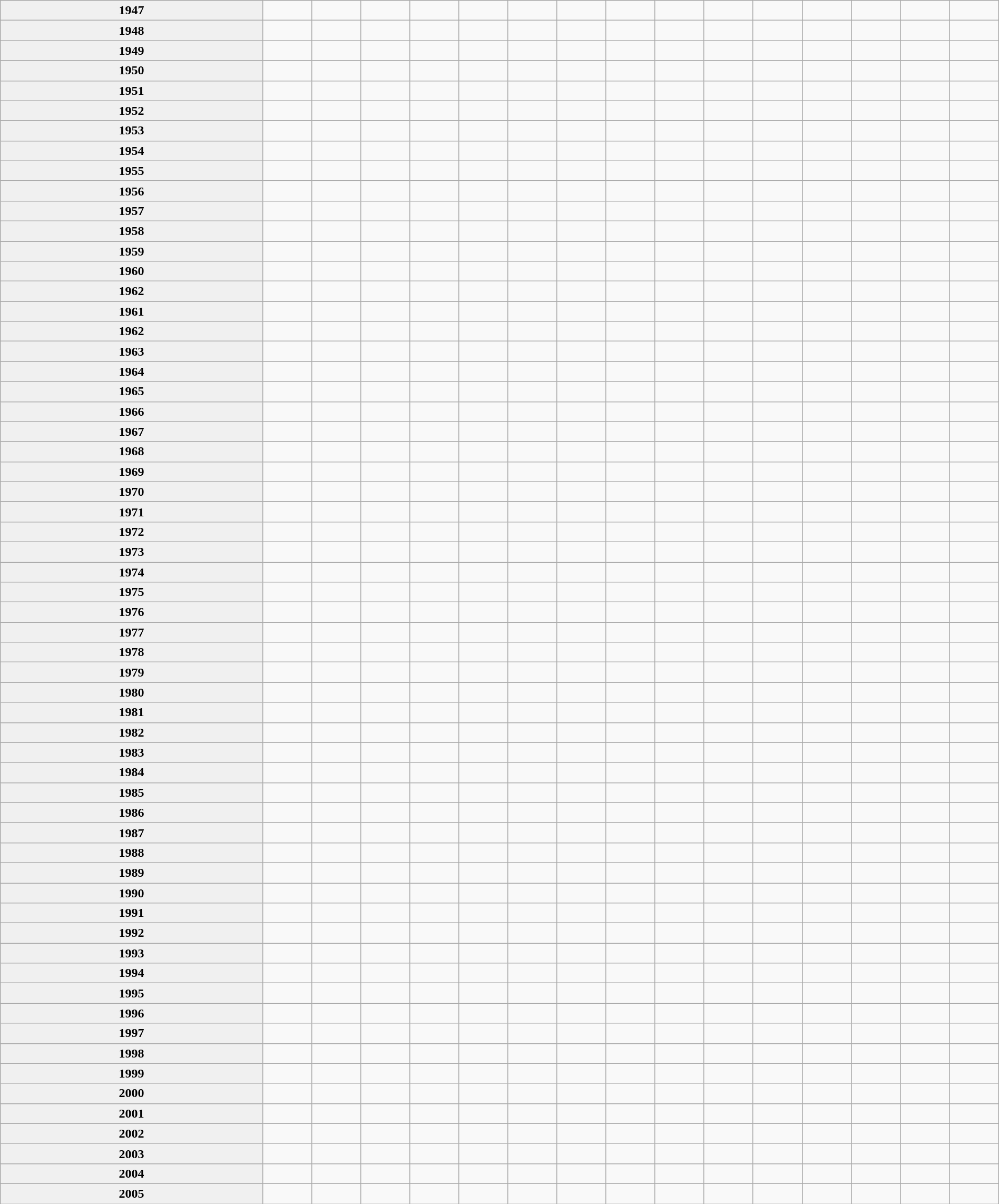<table class="wikitable" width="100%" border="1" cellpadding="5" cellspacing="0">
<tr align="center">
<td style="background: #f0f0f0"><strong>1947</strong></td>
<td></td>
<td></td>
<td></td>
<td></td>
<td></td>
<td></td>
<td></td>
<td></td>
<td></td>
<td></td>
<td></td>
<td></td>
<td></td>
<td></td>
<td></td>
</tr>
<tr align="center">
<td style="background: #f0f0f0"><strong>1948</strong></td>
<td></td>
<td></td>
<td></td>
<td></td>
<td></td>
<td></td>
<td></td>
<td></td>
<td></td>
<td></td>
<td></td>
<td></td>
<td></td>
<td></td>
<td></td>
</tr>
<tr align="center">
<td style="background: #f0f0f0"><strong>1949</strong></td>
<td></td>
<td></td>
<td></td>
<td></td>
<td></td>
<td></td>
<td></td>
<td></td>
<td></td>
<td></td>
<td></td>
<td></td>
<td></td>
<td></td>
<td></td>
</tr>
<tr align="center">
<td style="background: #f0f0f0"><strong>1950</strong></td>
<td></td>
<td></td>
<td></td>
<td></td>
<td></td>
<td></td>
<td></td>
<td></td>
<td></td>
<td></td>
<td></td>
<td></td>
<td></td>
<td></td>
<td></td>
</tr>
<tr align="center">
<td style="background: #f0f0f0"><strong>1951</strong></td>
<td></td>
<td></td>
<td></td>
<td></td>
<td></td>
<td></td>
<td></td>
<td></td>
<td></td>
<td></td>
<td></td>
<td></td>
<td></td>
<td></td>
<td></td>
</tr>
<tr align="center">
<td style="background: #f0f0f0"><strong>1952</strong></td>
<td></td>
<td></td>
<td></td>
<td></td>
<td></td>
<td></td>
<td></td>
<td></td>
<td></td>
<td></td>
<td></td>
<td></td>
<td></td>
<td></td>
<td></td>
</tr>
<tr align="center">
<td style="background: #f0f0f0"><strong>1953</strong></td>
<td></td>
<td></td>
<td></td>
<td></td>
<td></td>
<td></td>
<td></td>
<td></td>
<td></td>
<td></td>
<td></td>
<td></td>
<td></td>
<td></td>
<td></td>
</tr>
<tr align="center">
<td style="background: #f0f0f0"><strong>1954</strong></td>
<td></td>
<td></td>
<td></td>
<td></td>
<td></td>
<td></td>
<td></td>
<td></td>
<td></td>
<td></td>
<td></td>
<td></td>
<td></td>
<td></td>
<td></td>
</tr>
<tr align="center">
<td style="background: #f0f0f0"><strong>1955</strong></td>
<td></td>
<td></td>
<td></td>
<td></td>
<td></td>
<td></td>
<td></td>
<td></td>
<td></td>
<td></td>
<td></td>
<td></td>
<td></td>
<td></td>
<td></td>
</tr>
<tr align="center">
<td style="background: #f0f0f0"><strong>1956</strong></td>
<td></td>
<td></td>
<td></td>
<td></td>
<td></td>
<td></td>
<td></td>
<td></td>
<td></td>
<td></td>
<td></td>
<td></td>
<td></td>
<td></td>
<td></td>
</tr>
<tr align="center">
<td style="background: #f0f0f0"><strong>1957</strong></td>
<td></td>
<td></td>
<td></td>
<td></td>
<td></td>
<td></td>
<td></td>
<td></td>
<td></td>
<td></td>
<td></td>
<td></td>
<td></td>
<td></td>
<td></td>
</tr>
<tr align="center">
<td style="background: #f0f0f0"><strong>1958</strong></td>
<td></td>
<td></td>
<td></td>
<td></td>
<td></td>
<td></td>
<td></td>
<td></td>
<td></td>
<td></td>
<td></td>
<td></td>
<td></td>
<td></td>
<td></td>
</tr>
<tr align="center">
<td style="background: #f0f0f0"><strong>1959</strong></td>
<td></td>
<td></td>
<td></td>
<td></td>
<td></td>
<td></td>
<td></td>
<td></td>
<td></td>
<td></td>
<td></td>
<td></td>
<td></td>
<td></td>
<td></td>
</tr>
<tr align="center">
<td style="background: #f0f0f0"><strong>1960</strong></td>
<td></td>
<td></td>
<td></td>
<td></td>
<td></td>
<td></td>
<td></td>
<td></td>
<td></td>
<td></td>
<td></td>
<td></td>
<td></td>
<td></td>
<td></td>
</tr>
<tr align="center">
<td style="background: #f0f0f0"><strong>1962</strong></td>
<td></td>
<td></td>
<td></td>
<td></td>
<td></td>
<td></td>
<td></td>
<td></td>
<td></td>
<td></td>
<td></td>
<td></td>
<td></td>
<td></td>
<td></td>
</tr>
<tr align="center">
<td style="background: #f0f0f0"><strong>1961</strong></td>
<td></td>
<td></td>
<td></td>
<td></td>
<td></td>
<td></td>
<td></td>
<td></td>
<td></td>
<td></td>
<td></td>
<td></td>
<td></td>
<td></td>
<td></td>
</tr>
<tr align="center">
<td style="background: #f0f0f0"><strong>1962</strong></td>
<td></td>
<td></td>
<td></td>
<td></td>
<td></td>
<td></td>
<td></td>
<td></td>
<td></td>
<td></td>
<td></td>
<td></td>
<td></td>
<td></td>
<td></td>
</tr>
<tr align="center">
<td style="background: #f0f0f0"><strong>1963</strong></td>
<td></td>
<td></td>
<td></td>
<td></td>
<td></td>
<td></td>
<td></td>
<td></td>
<td></td>
<td></td>
<td></td>
<td></td>
<td></td>
<td></td>
<td></td>
</tr>
<tr align="center">
<td style="background: #f0f0f0"><strong>1964</strong></td>
<td></td>
<td></td>
<td></td>
<td></td>
<td></td>
<td></td>
<td></td>
<td></td>
<td></td>
<td></td>
<td></td>
<td></td>
<td></td>
<td></td>
<td></td>
</tr>
<tr align="center">
<td style="background: #f0f0f0"><strong>1965</strong></td>
<td></td>
<td></td>
<td></td>
<td></td>
<td></td>
<td></td>
<td></td>
<td></td>
<td></td>
<td></td>
<td></td>
<td></td>
<td></td>
<td></td>
<td></td>
</tr>
<tr align="center">
<td style="background: #f0f0f0"><strong>1966</strong></td>
<td></td>
<td></td>
<td></td>
<td></td>
<td></td>
<td></td>
<td></td>
<td></td>
<td></td>
<td></td>
<td></td>
<td></td>
<td></td>
<td></td>
<td></td>
</tr>
<tr align="center">
<td style="background: #f0f0f0"><strong>1967</strong></td>
<td></td>
<td></td>
<td></td>
<td></td>
<td></td>
<td></td>
<td></td>
<td></td>
<td></td>
<td></td>
<td></td>
<td></td>
<td></td>
<td></td>
<td></td>
</tr>
<tr align="center">
<td style="background: #f0f0f0"><strong>1968</strong></td>
<td></td>
<td></td>
<td></td>
<td></td>
<td></td>
<td></td>
<td></td>
<td></td>
<td></td>
<td></td>
<td></td>
<td></td>
<td></td>
<td></td>
<td></td>
</tr>
<tr align="center">
<td style="background: #f0f0f0"><strong>1969</strong></td>
<td></td>
<td></td>
<td></td>
<td></td>
<td></td>
<td></td>
<td></td>
<td></td>
<td></td>
<td></td>
<td></td>
<td></td>
<td></td>
<td></td>
<td></td>
</tr>
<tr align="center">
<td style="background: #f0f0f0"><strong>1970</strong></td>
<td></td>
<td></td>
<td></td>
<td></td>
<td></td>
<td></td>
<td></td>
<td></td>
<td></td>
<td></td>
<td></td>
<td></td>
<td></td>
<td></td>
<td></td>
</tr>
<tr align="center">
<td style="background: #f0f0f0"><strong>1971</strong></td>
<td></td>
<td></td>
<td></td>
<td></td>
<td></td>
<td></td>
<td></td>
<td></td>
<td></td>
<td></td>
<td></td>
<td></td>
<td></td>
<td></td>
<td></td>
</tr>
<tr align="center">
<td style="background: #f0f0f0"><strong>1972</strong></td>
<td></td>
<td></td>
<td></td>
<td></td>
<td></td>
<td></td>
<td></td>
<td></td>
<td></td>
<td></td>
<td></td>
<td></td>
<td></td>
<td></td>
<td></td>
</tr>
<tr align="center">
<td style="background: #f0f0f0"><strong>1973</strong></td>
<td></td>
<td></td>
<td></td>
<td></td>
<td></td>
<td></td>
<td></td>
<td></td>
<td></td>
<td></td>
<td></td>
<td></td>
<td></td>
<td></td>
<td></td>
</tr>
<tr align="center">
<td style="background: #f0f0f0"><strong>1974</strong></td>
<td></td>
<td></td>
<td></td>
<td></td>
<td></td>
<td></td>
<td></td>
<td></td>
<td></td>
<td></td>
<td></td>
<td></td>
<td></td>
<td></td>
<td></td>
</tr>
<tr align="center">
<td style="background: #f0f0f0"><strong>1975</strong></td>
<td></td>
<td></td>
<td></td>
<td></td>
<td></td>
<td></td>
<td></td>
<td></td>
<td></td>
<td></td>
<td></td>
<td></td>
<td></td>
<td></td>
<td></td>
</tr>
<tr align="center">
<td style="background: #f0f0f0"><strong>1976</strong></td>
<td></td>
<td></td>
<td></td>
<td></td>
<td></td>
<td></td>
<td></td>
<td></td>
<td></td>
<td></td>
<td></td>
<td></td>
<td></td>
<td></td>
<td></td>
</tr>
<tr align="center">
<td style="background: #f0f0f0"><strong>1977</strong></td>
<td></td>
<td></td>
<td></td>
<td></td>
<td></td>
<td></td>
<td></td>
<td></td>
<td></td>
<td></td>
<td></td>
<td></td>
<td></td>
<td></td>
<td></td>
</tr>
<tr align="center">
<td style="background: #f0f0f0"><strong>1978</strong></td>
<td></td>
<td></td>
<td></td>
<td></td>
<td></td>
<td></td>
<td></td>
<td></td>
<td></td>
<td></td>
<td></td>
<td></td>
<td></td>
<td></td>
<td></td>
</tr>
<tr align="center">
<td style="background: #f0f0f0"><strong>1979</strong></td>
<td></td>
<td></td>
<td></td>
<td></td>
<td></td>
<td></td>
<td></td>
<td></td>
<td></td>
<td></td>
<td></td>
<td></td>
<td></td>
<td></td>
<td></td>
</tr>
<tr align="center">
<td style="background: #f0f0f0"><strong>1980</strong></td>
<td></td>
<td></td>
<td></td>
<td></td>
<td></td>
<td></td>
<td></td>
<td></td>
<td></td>
<td></td>
<td></td>
<td></td>
<td></td>
<td></td>
<td></td>
</tr>
<tr align="center">
<td style="background: #f0f0f0"><strong>1981</strong></td>
<td></td>
<td></td>
<td></td>
<td></td>
<td></td>
<td></td>
<td></td>
<td></td>
<td></td>
<td></td>
<td></td>
<td></td>
<td></td>
<td></td>
<td></td>
</tr>
<tr align="center">
<td style="background: #f0f0f0"><strong>1982</strong></td>
<td></td>
<td></td>
<td></td>
<td></td>
<td></td>
<td></td>
<td></td>
<td></td>
<td></td>
<td></td>
<td></td>
<td></td>
<td></td>
<td></td>
<td></td>
</tr>
<tr align="center">
<td style="background: #f0f0f0"><strong>1983</strong></td>
<td></td>
<td></td>
<td></td>
<td></td>
<td></td>
<td></td>
<td></td>
<td></td>
<td></td>
<td></td>
<td></td>
<td></td>
<td></td>
<td></td>
<td></td>
</tr>
<tr align="center">
<td style="background: #f0f0f0"><strong>1984</strong></td>
<td></td>
<td></td>
<td></td>
<td></td>
<td></td>
<td></td>
<td></td>
<td></td>
<td></td>
<td></td>
<td></td>
<td></td>
<td></td>
<td></td>
<td></td>
</tr>
<tr align="center">
<td style="background: #f0f0f0"><strong>1985</strong></td>
<td></td>
<td></td>
<td></td>
<td></td>
<td></td>
<td></td>
<td></td>
<td></td>
<td></td>
<td></td>
<td></td>
<td></td>
<td></td>
<td></td>
<td></td>
</tr>
<tr align="center">
<td style="background: #f0f0f0"><strong>1986</strong></td>
<td></td>
<td></td>
<td></td>
<td></td>
<td></td>
<td></td>
<td></td>
<td></td>
<td></td>
<td></td>
<td></td>
<td></td>
<td></td>
<td></td>
<td></td>
</tr>
<tr align="center">
<td style="background: #f0f0f0"><strong>1987</strong></td>
<td></td>
<td></td>
<td></td>
<td></td>
<td></td>
<td></td>
<td></td>
<td></td>
<td></td>
<td></td>
<td></td>
<td></td>
<td></td>
<td></td>
<td></td>
</tr>
<tr align="center">
<td style="background: #f0f0f0"><strong>1988</strong></td>
<td></td>
<td></td>
<td></td>
<td></td>
<td></td>
<td></td>
<td></td>
<td></td>
<td></td>
<td></td>
<td></td>
<td></td>
<td></td>
<td></td>
<td></td>
</tr>
<tr align="center">
<td style="background: #f0f0f0"><strong>1989</strong></td>
<td></td>
<td></td>
<td></td>
<td></td>
<td></td>
<td></td>
<td></td>
<td></td>
<td></td>
<td></td>
<td></td>
<td></td>
<td></td>
<td></td>
<td></td>
</tr>
<tr align="center">
<td style="background: #f0f0f0"><strong>1990</strong></td>
<td></td>
<td></td>
<td></td>
<td></td>
<td></td>
<td></td>
<td></td>
<td></td>
<td></td>
<td></td>
<td></td>
<td></td>
<td></td>
<td></td>
<td></td>
</tr>
<tr align="center">
<td style="background: #f0f0f0"><strong>1991</strong></td>
<td></td>
<td></td>
<td></td>
<td></td>
<td></td>
<td></td>
<td></td>
<td></td>
<td></td>
<td></td>
<td></td>
<td></td>
<td></td>
<td></td>
<td></td>
</tr>
<tr align="center">
<td style="background: #f0f0f0"><strong>1992</strong></td>
<td></td>
<td></td>
<td></td>
<td></td>
<td></td>
<td></td>
<td></td>
<td></td>
<td></td>
<td></td>
<td></td>
<td></td>
<td></td>
<td></td>
<td></td>
</tr>
<tr align="center">
<td style="background: #f0f0f0"><strong>1993</strong></td>
<td></td>
<td></td>
<td></td>
<td></td>
<td></td>
<td></td>
<td></td>
<td></td>
<td></td>
<td></td>
<td></td>
<td></td>
<td></td>
<td></td>
<td></td>
</tr>
<tr align="center">
<td style="background: #f0f0f0"><strong>1994</strong></td>
<td></td>
<td></td>
<td></td>
<td></td>
<td></td>
<td></td>
<td></td>
<td></td>
<td></td>
<td></td>
<td></td>
<td></td>
<td></td>
<td></td>
<td></td>
</tr>
<tr align="center">
<td style="background: #f0f0f0"><strong>1995</strong></td>
<td></td>
<td></td>
<td></td>
<td></td>
<td></td>
<td></td>
<td></td>
<td></td>
<td></td>
<td></td>
<td></td>
<td></td>
<td></td>
<td></td>
<td></td>
</tr>
<tr align="center">
<td style="background: #f0f0f0"><strong>1996</strong></td>
<td></td>
<td></td>
<td></td>
<td></td>
<td></td>
<td></td>
<td></td>
<td></td>
<td></td>
<td></td>
<td></td>
<td></td>
<td></td>
<td></td>
<td></td>
</tr>
<tr align="center">
<td style="background: #f0f0f0"><strong>1997</strong></td>
<td></td>
<td></td>
<td></td>
<td></td>
<td></td>
<td></td>
<td></td>
<td></td>
<td></td>
<td></td>
<td></td>
<td></td>
<td></td>
<td></td>
<td></td>
</tr>
<tr align="center">
<td style="background: #f0f0f0"><strong>1998</strong></td>
<td></td>
<td></td>
<td></td>
<td></td>
<td></td>
<td></td>
<td></td>
<td></td>
<td></td>
<td></td>
<td></td>
<td></td>
<td></td>
<td></td>
<td></td>
</tr>
<tr align="center">
<td style="background: #f0f0f0"><strong>1999</strong></td>
<td></td>
<td></td>
<td></td>
<td></td>
<td></td>
<td></td>
<td></td>
<td></td>
<td></td>
<td></td>
<td></td>
<td></td>
<td></td>
<td></td>
<td></td>
</tr>
<tr align="center">
<td style="background: #f0f0f0"><strong>2000</strong></td>
<td></td>
<td></td>
<td></td>
<td></td>
<td></td>
<td></td>
<td></td>
<td></td>
<td></td>
<td></td>
<td></td>
<td></td>
<td></td>
<td></td>
<td></td>
</tr>
<tr align="center">
<td style="background: #f0f0f0"><strong>2001</strong></td>
<td></td>
<td></td>
<td></td>
<td></td>
<td></td>
<td></td>
<td></td>
<td></td>
<td></td>
<td></td>
<td></td>
<td></td>
<td></td>
<td></td>
<td></td>
</tr>
<tr align="center">
<td style="background: #f0f0f0"><strong>2002</strong></td>
<td></td>
<td></td>
<td></td>
<td></td>
<td></td>
<td></td>
<td></td>
<td></td>
<td></td>
<td></td>
<td></td>
<td></td>
<td></td>
<td></td>
<td></td>
</tr>
<tr align="center">
<td style="background: #f0f0f0"><strong>2003</strong></td>
<td></td>
<td></td>
<td></td>
<td></td>
<td></td>
<td></td>
<td></td>
<td></td>
<td></td>
<td></td>
<td></td>
<td></td>
<td></td>
<td></td>
<td></td>
</tr>
<tr align="center">
<td style="background: #f0f0f0"><strong>2004</strong></td>
<td></td>
<td></td>
<td></td>
<td></td>
<td></td>
<td></td>
<td></td>
<td></td>
<td></td>
<td></td>
<td></td>
<td></td>
<td></td>
<td></td>
<td></td>
</tr>
<tr align="center">
<td style="background: #f0f0f0"><strong>2005</strong></td>
<td></td>
<td></td>
<td></td>
<td></td>
<td></td>
<td></td>
<td></td>
<td></td>
<td></td>
<td></td>
<td></td>
<td></td>
<td></td>
<td></td>
<td></td>
</tr>
</table>
